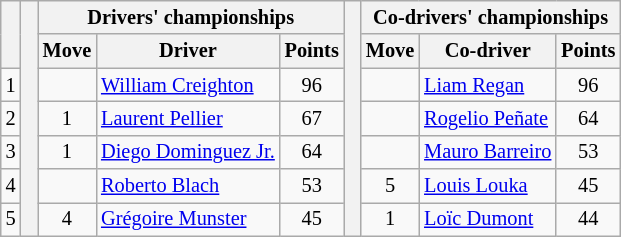<table class="wikitable" style="font-size:85%;">
<tr>
<th rowspan="2"></th>
<th rowspan="7" style="width:5px;"></th>
<th colspan="3">Drivers' championships</th>
<th rowspan="7" style="width:5px;"></th>
<th colspan="3" nowrap>Co-drivers' championships</th>
</tr>
<tr>
<th>Move</th>
<th>Driver</th>
<th>Points</th>
<th>Move</th>
<th>Co-driver</th>
<th>Points</th>
</tr>
<tr>
<td align="center">1</td>
<td align="center"></td>
<td><a href='#'>William Creighton</a></td>
<td align="center">96</td>
<td align="center"></td>
<td><a href='#'>Liam Regan</a></td>
<td align="center">96</td>
</tr>
<tr>
<td align="center">2</td>
<td align="center"> 1</td>
<td><a href='#'>Laurent Pellier</a></td>
<td align="center">67</td>
<td align="center"></td>
<td><a href='#'>Rogelio Peñate</a></td>
<td align="center">64</td>
</tr>
<tr>
<td align="center">3</td>
<td align="center"> 1</td>
<td><a href='#'>Diego Dominguez Jr.</a></td>
<td align="center">64</td>
<td align="center"></td>
<td><a href='#'>Mauro Barreiro</a></td>
<td align="center">53</td>
</tr>
<tr>
<td align="center">4</td>
<td align="center"></td>
<td><a href='#'>Roberto Blach</a></td>
<td align="center">53</td>
<td align="center"> 5</td>
<td><a href='#'>Louis Louka</a></td>
<td align="center">45</td>
</tr>
<tr>
<td align="center">5</td>
<td align="center"> 4</td>
<td><a href='#'>Grégoire Munster</a></td>
<td align="center">45</td>
<td align="center"> 1</td>
<td><a href='#'>Loïc Dumont</a></td>
<td align="center">44</td>
</tr>
</table>
